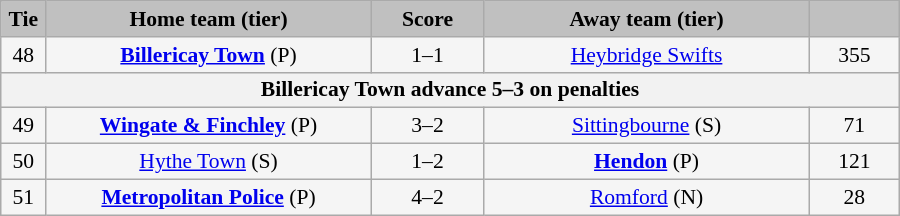<table class="wikitable" style="width: 600px; background:WhiteSmoke; text-align:center; font-size:90%">
<tr>
<td scope="col" style="width:  5.00%; background:silver;"><strong>Tie</strong></td>
<td scope="col" style="width: 36.25%; background:silver;"><strong>Home team (tier)</strong></td>
<td scope="col" style="width: 12.50%; background:silver;"><strong>Score</strong></td>
<td scope="col" style="width: 36.25%; background:silver;"><strong>Away team (tier)</strong></td>
<td scope="col" style="width: 10.00%; background:silver;"><strong></strong></td>
</tr>
<tr>
<td>48</td>
<td><strong><a href='#'>Billericay Town</a></strong> (P)</td>
<td>1–1</td>
<td><a href='#'>Heybridge Swifts</a></td>
<td>355</td>
</tr>
<tr>
<th colspan="5">Billericay Town advance 5–3 on penalties</th>
</tr>
<tr>
<td>49</td>
<td><strong><a href='#'>Wingate & Finchley</a></strong> (P)</td>
<td>3–2</td>
<td><a href='#'>Sittingbourne</a> (S)</td>
<td>71</td>
</tr>
<tr>
<td>50</td>
<td><a href='#'>Hythe Town</a> (S)</td>
<td>1–2</td>
<td><strong><a href='#'>Hendon</a></strong> (P)</td>
<td>121</td>
</tr>
<tr>
<td>51</td>
<td><strong><a href='#'>Metropolitan Police</a></strong> (P)</td>
<td>4–2</td>
<td><a href='#'>Romford</a> (N)</td>
<td>28</td>
</tr>
</table>
